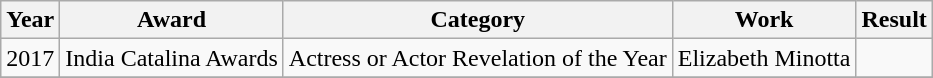<table class="wikitable plainrowheaders">
<tr>
<th scope="col">Year</th>
<th scope="col">Award</th>
<th scope="col">Category</th>
<th scope="col">Work</th>
<th scope="col">Result</th>
</tr>
<tr>
<td>2017</td>
<td>India Catalina Awards</td>
<td>Actress or Actor Revelation of the Year</td>
<td>Elizabeth Minotta</td>
<td></td>
</tr>
<tr>
</tr>
</table>
